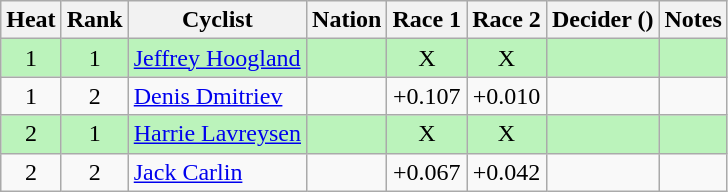<table class="wikitable sortable" style="text-align:center">
<tr>
<th>Heat</th>
<th>Rank</th>
<th>Cyclist</th>
<th>Nation</th>
<th>Race 1</th>
<th>Race 2</th>
<th>Decider ()</th>
<th>Notes</th>
</tr>
<tr bgcolor=#bbf3bb>
<td>1</td>
<td>1</td>
<td align=left><a href='#'>Jeffrey Hoogland</a></td>
<td align=left></td>
<td>X</td>
<td>X</td>
<td></td>
<td></td>
</tr>
<tr>
<td>1</td>
<td>2</td>
<td align=left><a href='#'>Denis Dmitriev</a></td>
<td align=left></td>
<td>+0.107</td>
<td>+0.010</td>
<td></td>
<td></td>
</tr>
<tr bgcolor=#bbf3bb>
<td>2</td>
<td>1</td>
<td align=left><a href='#'>Harrie Lavreysen</a></td>
<td align=left></td>
<td>X</td>
<td>X</td>
<td></td>
<td></td>
</tr>
<tr>
<td>2</td>
<td>2</td>
<td align=left><a href='#'>Jack Carlin</a></td>
<td align=left></td>
<td>+0.067</td>
<td>+0.042</td>
<td></td>
<td></td>
</tr>
</table>
